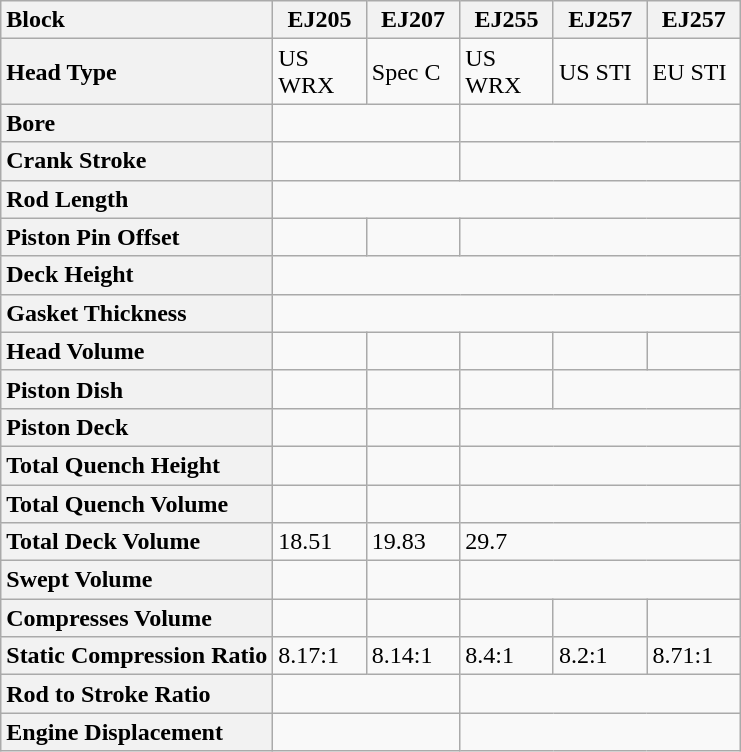<table class="wikitable defaultcenter">
<tr>
<th style="text-align: left;">Block</th>
<th>EJ205</th>
<th>EJ207</th>
<th>EJ255</th>
<th>EJ257</th>
<th>EJ257</th>
</tr>
<tr>
<th style="text-align: left;">Head Type</th>
<td style="width: 55px;">US WRX</td>
<td style="width: 55px;">Spec C</td>
<td style="width: 55px;">US WRX</td>
<td style="width: 55px;">US STI</td>
<td style="width: 55px;">EU STI</td>
</tr>
<tr>
<th style="text-align: left;">Bore</th>
<td colspan="2"></td>
<td colspan="3"></td>
</tr>
<tr>
<th style="text-align: left;">Crank Stroke</th>
<td colspan="2"></td>
<td colspan="3"></td>
</tr>
<tr>
<th style="text-align: left;">Rod Length</th>
<td colspan="5" style="text-align: center;"></td>
</tr>
<tr>
<th style="text-align: left;">Piston Pin Offset</th>
<td></td>
<td></td>
<td colspan="3"></td>
</tr>
<tr>
<th style="text-align: left;">Deck Height</th>
<td colspan="5"></td>
</tr>
<tr>
<th style="text-align: left;">Gasket Thickness</th>
<td colspan="5"></td>
</tr>
<tr>
<th style="text-align: left;">Head Volume</th>
<td></td>
<td></td>
<td></td>
<td></td>
<td></td>
</tr>
<tr>
<th style="text-align: left;">Piston Dish</th>
<td></td>
<td></td>
<td></td>
<td colspan="2"></td>
</tr>
<tr>
<th style="text-align: left;">Piston Deck</th>
<td></td>
<td></td>
<td colspan="3" "></td>
</tr>
<tr>
<th style="text-align: left;">Total Quench Height</th>
<td></td>
<td></td>
<td colspan="3"></td>
</tr>
<tr>
<th style="text-align: left;">Total Quench Volume</th>
<td></td>
<td></td>
<td colspan="3"></td>
</tr>
<tr>
<th style="text-align: left;">Total Deck Volume</th>
<td>18.51</td>
<td>19.83</td>
<td colspan="3">29.7</td>
</tr>
<tr>
<th style="text-align: left;">Swept Volume</th>
<td></td>
<td></td>
<td colspan="3"></td>
</tr>
<tr>
<th style="text-align: left;">Compresses Volume</th>
<td></td>
<td></td>
<td></td>
<td></td>
<td></td>
</tr>
<tr>
<th style="text-align: left;">Static Compression Ratio</th>
<td>8.17:1</td>
<td>8.14:1</td>
<td>8.4:1</td>
<td>8.2:1</td>
<td>8.71:1</td>
</tr>
<tr>
<th style="text-align: left;">Rod to Stroke Ratio</th>
<td colspan="2"></td>
<td colspan="3"></td>
</tr>
<tr>
<th style="text-align: left;">Engine Displacement</th>
<td colspan="2"></td>
<td colspan="3"></td>
</tr>
</table>
